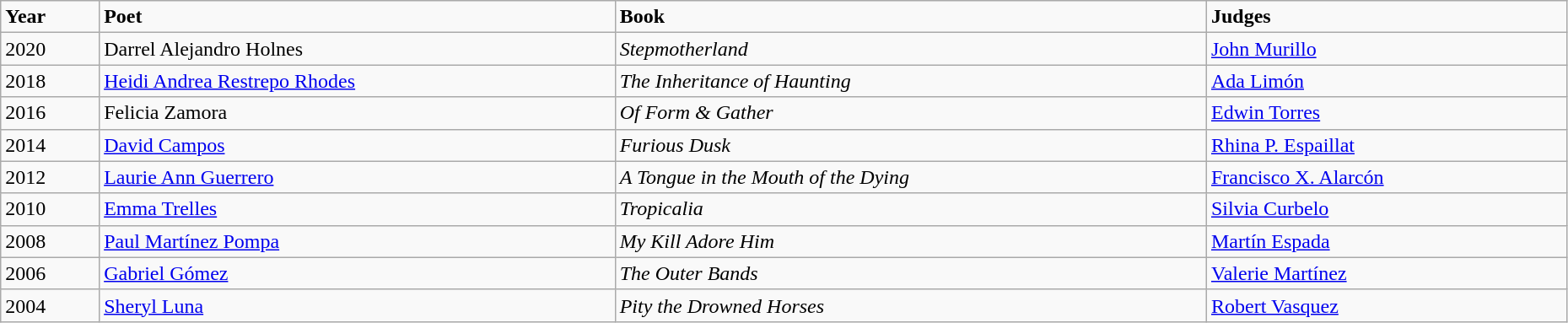<table class="wikitable" style="width: 98%;">
<tr valign="top">
<td><strong>Year</strong></td>
<td><strong>Poet</strong></td>
<td><strong>Book</strong></td>
<td><strong>Judges</strong></td>
</tr>
<tr>
<td>2020</td>
<td>Darrel Alejandro Holnes</td>
<td><em>Stepmotherland</em></td>
<td><a href='#'>John Murillo</a></td>
</tr>
<tr>
<td>2018</td>
<td><a href='#'>Heidi Andrea Restrepo Rhodes</a></td>
<td><em>The Inheritance of Haunting</em></td>
<td><a href='#'>Ada Limón</a></td>
</tr>
<tr>
<td>2016</td>
<td>Felicia Zamora</td>
<td><em>Of Form & Gather</em></td>
<td><a href='#'>Edwin Torres</a></td>
</tr>
<tr>
<td>2014</td>
<td><a href='#'>David Campos</a></td>
<td><em>Furious Dusk</em></td>
<td><a href='#'>Rhina P. Espaillat</a></td>
</tr>
<tr>
<td>2012</td>
<td><a href='#'>Laurie Ann Guerrero</a></td>
<td><em>A Tongue in the Mouth of the Dying</em></td>
<td><a href='#'>Francisco X. Alarcón</a></td>
</tr>
<tr>
<td>2010</td>
<td><a href='#'>Emma Trelles</a></td>
<td><em>Tropicalia</em></td>
<td><a href='#'>Silvia Curbelo</a></td>
</tr>
<tr>
<td>2008</td>
<td><a href='#'>Paul Martínez Pompa</a></td>
<td><em>My Kill Adore Him</em></td>
<td><a href='#'>Martín Espada</a></td>
</tr>
<tr>
<td>2006</td>
<td><a href='#'>Gabriel Gómez</a></td>
<td><em>The Outer Bands</em></td>
<td><a href='#'>Valerie Martínez</a></td>
</tr>
<tr>
<td>2004</td>
<td><a href='#'>Sheryl Luna</a></td>
<td><em>Pity the Drowned Horses</em></td>
<td><a href='#'>Robert Vasquez</a></td>
</tr>
</table>
